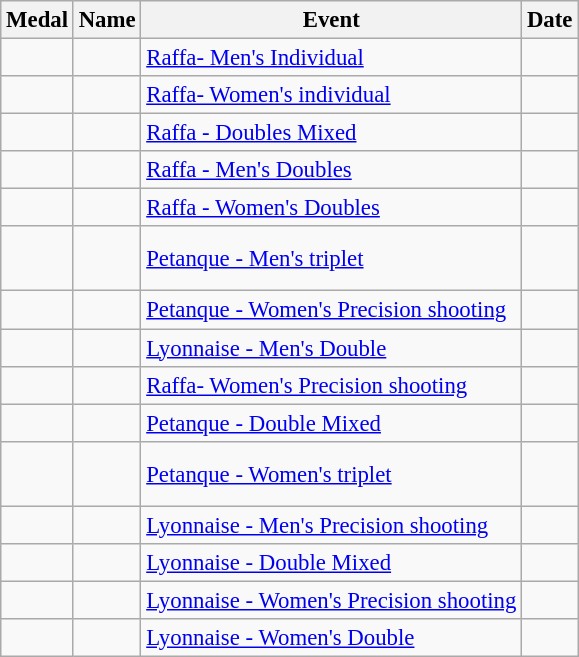<table class="wikitable sortable" style="font-size:95%">
<tr>
<th>Medal</th>
<th>Name</th>
<th>Event</th>
<th>Date</th>
</tr>
<tr>
<td></td>
<td></td>
<td><a href='#'>Raffa- Men's Individual</a></td>
<td></td>
</tr>
<tr>
<td></td>
<td></td>
<td><a href='#'>Raffa- Women's individual</a></td>
<td></td>
</tr>
<tr>
<td></td>
<td><br></td>
<td><a href='#'>Raffa - Doubles Mixed</a></td>
<td></td>
</tr>
<tr>
<td></td>
<td><br></td>
<td><a href='#'>Raffa - Men's Doubles</a></td>
<td></td>
</tr>
<tr>
<td></td>
<td><br></td>
<td><a href='#'>Raffa - Women's Doubles</a></td>
<td></td>
</tr>
<tr>
<td></td>
<td><br><br></td>
<td><a href='#'>Petanque - Men's triplet</a></td>
<td></td>
</tr>
<tr>
<td></td>
<td></td>
<td><a href='#'>Petanque - Women's Precision shooting</a></td>
<td></td>
</tr>
<tr>
<td></td>
<td><br></td>
<td><a href='#'>Lyonnaise - Men's Double</a></td>
<td></td>
</tr>
<tr>
<td></td>
<td></td>
<td><a href='#'>Raffa- Women's Precision shooting</a></td>
<td></td>
</tr>
<tr>
<td></td>
<td><br></td>
<td><a href='#'>Petanque - Double Mixed</a></td>
<td></td>
</tr>
<tr>
<td></td>
<td><br><br></td>
<td><a href='#'>Petanque - Women's triplet</a></td>
<td></td>
</tr>
<tr>
<td></td>
<td></td>
<td><a href='#'>Lyonnaise - Men's Precision shooting</a></td>
<td></td>
</tr>
<tr>
<td></td>
<td><br></td>
<td><a href='#'>Lyonnaise - Double Mixed</a></td>
<td></td>
</tr>
<tr>
<td></td>
<td></td>
<td><a href='#'>Lyonnaise - Women's Precision shooting</a></td>
<td></td>
</tr>
<tr>
<td></td>
<td><br></td>
<td><a href='#'>Lyonnaise - Women's Double</a></td>
<td></td>
</tr>
</table>
